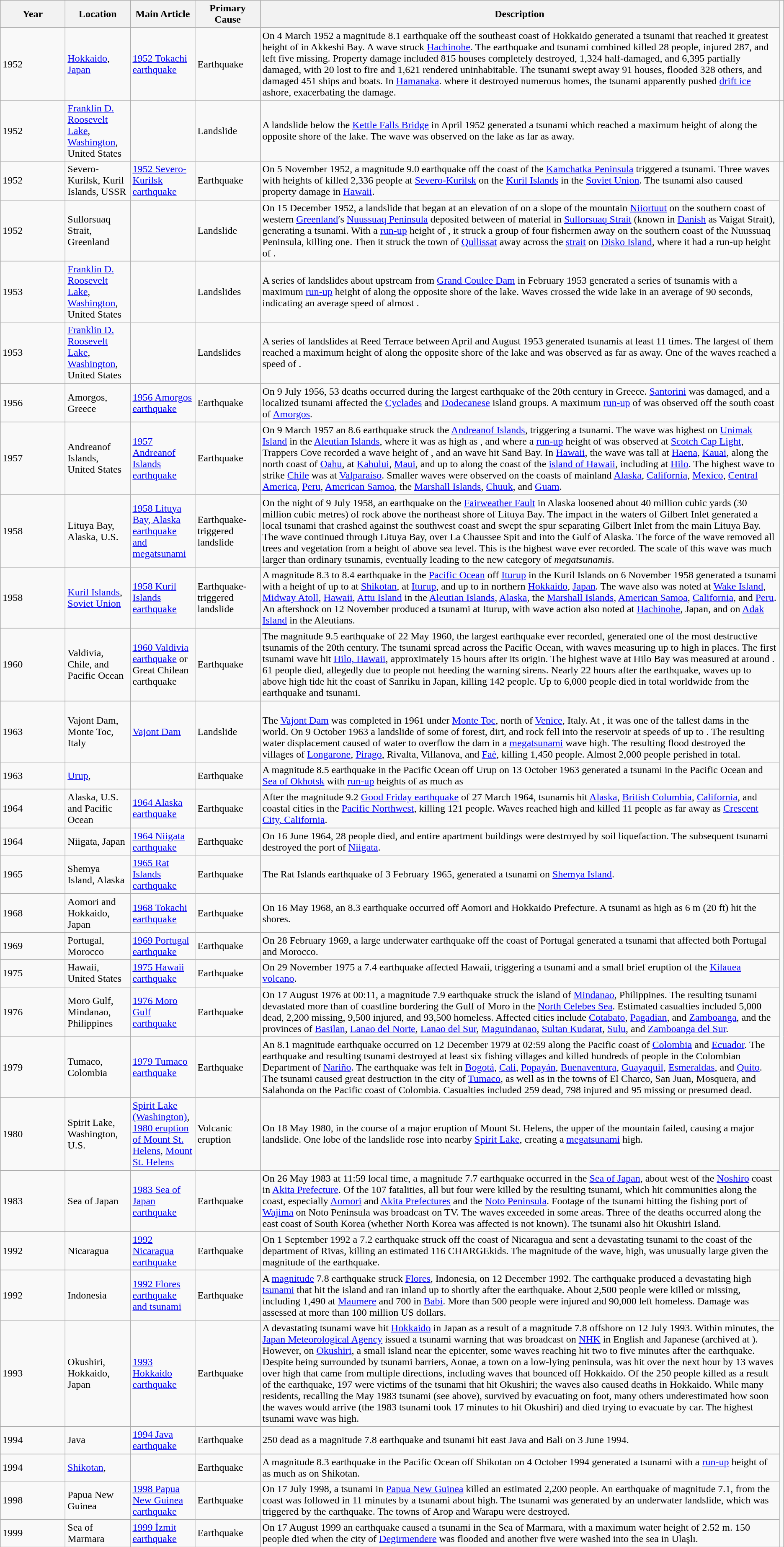<table class="wikitable sortable">
<tr>
<th style="width:6em;">Year</th>
<th style="width:6em;">Location</th>
<th style="width:6em;">Main Article</th>
<th style="width:6em;">Primary Cause</th>
<th>Description</th>
</tr>
<tr off the>
<td>1952</td>
<td><a href='#'>Hokkaido</a>, <a href='#'>Japan</a></td>
<td><a href='#'>1952 Tokachi earthquake</a></td>
<td>Earthquake</td>
<td>On 4 March 1952 a magnitude 8.1 earthquake off the southeast coast of Hokkaido generated a tsunami that reached it greatest height of  in Akkeshi Bay. A  wave struck <a href='#'>Hachinohe</a>. The earthquake and tsunami combined killed 28 people, injured 287, and left five missing. Property damage included 815 houses completely destroyed, 1,324 half-damaged, and 6,395 partially damaged, with 20 lost to fire and 1,621 rendered uninhabitable. The tsunami swept away 91 houses, flooded 328 others, and damaged 451 ships and boats. In <a href='#'>Hamanaka</a>. where it destroyed numerous homes, the tsunami apparently pushed <a href='#'>drift ice</a> ashore, exacerbating the damage.</td>
</tr>
<tr>
<td>1952</td>
<td style="text-align:left;"><a href='#'>Franklin D. Roosevelt Lake</a>, <a href='#'>Washington</a>, United States</td>
<td></td>
<td>Landslide</td>
<td>A  landslide  below the <a href='#'>Kettle Falls Bridge</a> in April 1952 generated a tsunami which reached a maximum height of  along the opposite shore of the lake. The wave was observed on the lake as far as  away.</td>
<td style="text-align:right;"></td>
</tr>
<tr>
<td>1952</td>
<td>Severo-Kurilsk, Kuril Islands, USSR</td>
<td><a href='#'>1952 Severo-Kurilsk earthquake</a></td>
<td>Earthquake</td>
<td>On 5 November 1952, a magnitude 9.0 earthquake off the coast of the <a href='#'>Kamchatka Peninsula</a> triggered a tsunami. Three waves with heights of  killed 2,336 people at <a href='#'>Severo-Kurilsk</a> on the <a href='#'>Kuril Islands</a> in the <a href='#'>Soviet Union</a>. The tsunami also caused property damage in <a href='#'>Hawaii</a>.</td>
</tr>
<tr>
<td>1952</td>
<td>Sullorsuaq Strait, Greenland</td>
<td></td>
<td>Landslide</td>
<td>On 15 December 1952, a landslide that began at an elevation of  on a slope of the mountain <a href='#'>Niiortuut</a> on the southern coast of western <a href='#'>Greenland</a>′s <a href='#'>Nuussuaq Peninsula</a> deposited between  of material in <a href='#'>Sullorsuaq Strait</a> (known in <a href='#'>Danish</a> as Vaigat Strait), generating a tsunami. With a <a href='#'>run-up</a> height of , it struck a group of four fishermen  away on the southern coast of the Nuussuaq Peninsula, killing one. Then it struck the town of <a href='#'>Qullissat</a>  away across the <a href='#'>strait</a> on <a href='#'>Disko Island</a>, where it had a run-up height of .</td>
</tr>
<tr>
<td>1953</td>
<td><a href='#'>Franklin D. Roosevelt Lake</a>, <a href='#'>Washington</a>, United States</td>
<td></td>
<td>Landslides</td>
<td>A series of landslides about  upstream from <a href='#'>Grand Coulee Dam</a> in February 1953 generated a series of tsunamis with a maximum <a href='#'>run-up</a> height of  along the opposite shore of the lake. Waves crossed the  wide lake in an average of 90 seconds, indicating an average speed of almost .</td>
</tr>
<tr>
<td>1953</td>
<td><a href='#'>Franklin D. Roosevelt Lake</a>, <a href='#'>Washington</a>, United States</td>
<td></td>
<td>Landslides</td>
<td>A series of landslides at Reed Terrace between April and August 1953 generated tsunamis at least 11 times. The largest of them reached a maximum height of  along the opposite shore of the lake and was observed as far as  away. One of the waves reached a speed of .</td>
</tr>
<tr>
<td>1956</td>
<td>Amorgos, Greece</td>
<td><a href='#'>1956 Amorgos earthquake</a></td>
<td>Earthquake</td>
<td>On 9 July 1956, 53 deaths occurred during the largest earthquake of the 20th century in Greece. <a href='#'>Santorini</a> was damaged, and a localized tsunami affected the <a href='#'>Cyclades</a> and <a href='#'>Dodecanese</a> island groups. A maximum <a href='#'>run-up</a> of  was observed off the south coast of <a href='#'>Amorgos</a>.</td>
</tr>
<tr>
<td>1957</td>
<td>Andreanof Islands, United States</td>
<td><a href='#'>1957 Andreanof Islands earthquake</a></td>
<td>Earthquake</td>
<td>On 9 March 1957 an 8.6 earthquake struck the <a href='#'>Andreanof Islands</a>, triggering a tsunami. The wave was highest on <a href='#'>Unimak Island</a> in the <a href='#'>Aleutian Islands</a>, where it was as high as , and where a <a href='#'>run-up</a> height of  was observed at <a href='#'>Scotch Cap Light</a>, Trappers Cove recorded a wave height of , and an  wave hit Sand Bay. In <a href='#'>Hawaii</a>, the wave was  tall at <a href='#'>Haena</a>, <a href='#'>Kauai</a>,  along the north coast of <a href='#'>Oahu</a>,  at <a href='#'>Kahului</a>, <a href='#'>Maui</a>,  and up to  along the coast of the <a href='#'>island of Hawaii</a>, including  at <a href='#'>Hilo</a>. The highest wave to strike <a href='#'>Chile</a> was  at <a href='#'>Valparaíso</a>. Smaller waves were observed on the coasts of mainland <a href='#'>Alaska</a>, <a href='#'>California</a>, <a href='#'>Mexico</a>, <a href='#'>Central America</a>, <a href='#'>Peru</a>, <a href='#'>American Samoa</a>, the <a href='#'>Marshall Islands</a>, <a href='#'>Chuuk</a>, and <a href='#'>Guam</a>.</td>
</tr>
<tr>
<td>1958</td>
<td>Lituya Bay, Alaska, U.S.</td>
<td><a href='#'>1958 Lituya Bay, Alaska earthquake and megatsunami</a></td>
<td>Earthquake-triggered landslide</td>
<td>On the night of 9 July 1958, an earthquake on the <a href='#'>Fairweather Fault</a> in Alaska loosened about 40 million cubic yards (30 million cubic metres) of rock  above the northeast shore of Lituya Bay. The impact in the waters of Gilbert Inlet generated a local tsunami that crashed against the southwest coast and swept the spur separating Gilbert Inlet from the main Lituya Bay. The wave continued through Lituya Bay, over La Chaussee Spit and into the Gulf of Alaska. The force of the wave removed all trees and vegetation from a height of  above sea level. This is the highest wave ever recorded. The scale of this wave was much larger than ordinary tsunamis, eventually leading to the new category of <em>megatsunamis</em>.</td>
</tr>
<tr>
<td>1958</td>
<td><a href='#'>Kuril Islands</a>, <a href='#'>Soviet Union</a></td>
<td><a href='#'>1958 Kuril Islands earthquake</a></td>
<td>Earthquake-triggered landslide</td>
<td>A magnitude 8.3 to 8.4 earthquake in the <a href='#'>Pacific Ocean</a> off <a href='#'>Iturup</a> in the Kuril Islands on 6 November 1958 generated a tsunami with a height of up to  at <a href='#'>Shikotan</a>,  at <a href='#'>Iturup</a>, and up to  in northern <a href='#'>Hokkaido</a>, <a href='#'>Japan</a>. The wave also was noted at <a href='#'>Wake Island</a>, <a href='#'>Midway Atoll</a>, <a href='#'>Hawaii</a>, <a href='#'>Attu Island</a> in the <a href='#'>Aleutian Islands</a>, <a href='#'>Alaska</a>, the <a href='#'>Marshall Islands</a>, <a href='#'>American Samoa</a>, <a href='#'>California</a>, and <a href='#'>Peru</a>. An aftershock on 12 November produced a  tsunami at Iturup, with wave action also noted at <a href='#'>Hachinohe</a>, Japan, and on <a href='#'>Adak Island</a> in the Aleutians.</td>
</tr>
<tr>
<td>1960</td>
<td>Valdivia, Chile, and Pacific Ocean</td>
<td><a href='#'>1960 Valdivia earthquake</a> or Great Chilean earthquake</td>
<td>Earthquake</td>
<td>The magnitude 9.5 earthquake of 22 May 1960, the largest earthquake ever recorded, generated one of the most destructive tsunamis of the 20th century. The tsunami spread across the Pacific Ocean, with waves measuring up to  high in places. The first tsunami wave hit <a href='#'>Hilo, Hawaii</a>, approximately 15 hours after its origin. The highest wave at Hilo Bay was measured at around . 61 people died, allegedly due to people not heeding the warning sirens. Nearly 22 hours after the earthquake, waves up to  above high tide hit the coast of Sanriku in Japan, killing 142 people. Up to 6,000 people died in total worldwide from the earthquake and tsunami.</td>
</tr>
<tr>
<td>1963</td>
<td>Vajont Dam, Monte Toc, Italy</td>
<td><a href='#'>Vajont Dam</a></td>
<td>Landslide</td>
<td><br>The <a href='#'>Vajont Dam</a> was completed in 1961 under <a href='#'>Monte Toc</a>,  north of <a href='#'>Venice</a>, Italy. At , it was one of the tallest dams in the world. On 9 October 1963 a landslide of some  of forest, dirt, and rock fell into the reservoir at speeds of up to . The resulting water displacement caused  of water to overflow the dam in a <a href='#'>megatsunami</a> wave  high. The resulting flood destroyed the villages of <a href='#'>Longarone</a>, <a href='#'>Pirago</a>, Rivalta, Villanova, and <a href='#'>Faè</a>, killing 1,450 people. Almost 2,000 people perished in total.</td>
</tr>
<tr>
<td>1963</td>
<td><a href='#'>Urup</a>, </td>
<td></td>
<td>Earthquake</td>
<td>A magnitude 8.5 earthquake in the Pacific Ocean off Urup on 13 October 1963 generated a tsunami in the Pacific Ocean and <a href='#'>Sea of Okhotsk</a> with <a href='#'>run-up</a> heights of as much as </td>
</tr>
<tr>
<td>1964</td>
<td>Alaska, U.S. and Pacific Ocean</td>
<td><a href='#'>1964 Alaska earthquake</a></td>
<td>Earthquake</td>
<td>After the magnitude 9.2 <a href='#'>Good Friday earthquake</a> of 27 March 1964, tsunamis hit <a href='#'>Alaska</a>, <a href='#'>British Columbia</a>, <a href='#'>California</a>, and coastal cities in the <a href='#'>Pacific Northwest</a>, killing 121 people. Waves reached  high and killed 11 people as far away as <a href='#'>Crescent City, California</a>.</td>
</tr>
<tr>
<td>1964</td>
<td>Niigata, Japan</td>
<td><a href='#'>1964 Niigata earthquake</a></td>
<td>Earthquake</td>
<td>On 16 June 1964, 28 people died, and entire apartment buildings were destroyed by soil liquefaction. The subsequent tsunami destroyed the port of <a href='#'>Niigata</a>.</td>
</tr>
<tr>
<td>1965</td>
<td>Shemya Island, Alaska</td>
<td><a href='#'>1965 Rat Islands earthquake</a></td>
<td>Earthquake</td>
<td>The Rat Islands earthquake of 3 February 1965, generated a  tsunami on <a href='#'>Shemya Island</a>.</td>
</tr>
<tr>
<td>1968</td>
<td>Aomori and Hokkaido, Japan</td>
<td><a href='#'>1968 Tokachi earthquake</a></td>
<td>Earthquake</td>
<td>On 16 May 1968, an 8.3 earthquake occurred off Aomori and Hokkaido Prefecture. A tsunami as high as 6 m (20 ft) hit the shores.</td>
</tr>
<tr>
<td>1969</td>
<td>Portugal, Morocco</td>
<td><a href='#'>1969 Portugal earthquake</a></td>
<td>Earthquake</td>
<td>On 28 February 1969, a large underwater earthquake off the coast of Portugal generated a tsunami that affected both Portugal and Morocco.</td>
</tr>
<tr>
<td>1975</td>
<td>Hawaii, United States</td>
<td><a href='#'>1975 Hawaii earthquake</a></td>
<td>Earthquake</td>
<td>On 29 November 1975 a 7.4 earthquake affected Hawaii, triggering a  tsunami and a small brief eruption of the <a href='#'>Kilauea volcano</a>.</td>
</tr>
<tr>
<td>1976</td>
<td>Moro Gulf, Mindanao, Philippines</td>
<td><a href='#'>1976 Moro Gulf earthquake</a></td>
<td>Earthquake</td>
<td>On 17 August 1976 at 00:11, a magnitude 7.9 earthquake struck the island of <a href='#'>Mindanao</a>, Philippines. The resulting tsunami devastated more than  of coastline bordering the Gulf of Moro in the <a href='#'>North Celebes Sea</a>. Estimated casualties included 5,000 dead, 2,200 missing, 9,500 injured, and 93,500 homeless. Affected cities include <a href='#'>Cotabato</a>, <a href='#'>Pagadian</a>, and <a href='#'>Zamboanga</a>, and the provinces of <a href='#'>Basilan</a>, <a href='#'>Lanao del Norte</a>, <a href='#'>Lanao del Sur</a>, <a href='#'>Maguindanao</a>, <a href='#'>Sultan Kudarat</a>, <a href='#'>Sulu</a>, and <a href='#'>Zamboanga del Sur</a>.</td>
</tr>
<tr>
<td>1979</td>
<td>Tumaco, Colombia</td>
<td><a href='#'>1979 Tumaco earthquake</a></td>
<td>Earthquake</td>
<td>An 8.1 magnitude earthquake occurred on 12 December 1979 at 02:59 along the Pacific coast of <a href='#'>Colombia</a> and <a href='#'>Ecuador</a>. The earthquake and resulting tsunami destroyed at least six fishing villages and killed hundreds of people in the Colombian Department of <a href='#'>Nariño</a>. The earthquake was felt in <a href='#'>Bogotá</a>, <a href='#'>Cali</a>, <a href='#'>Popayán</a>, <a href='#'>Buenaventura</a>, <a href='#'>Guayaquil</a>, <a href='#'>Esmeraldas</a>, and <a href='#'>Quito</a>. The tsunami caused great destruction in the city of <a href='#'>Tumaco</a>, as well as in the towns of El Charco, San Juan, Mosquera, and Salahonda on the Pacific coast of Colombia. Casualties included 259 dead, 798 injured and 95 missing or presumed dead.</td>
</tr>
<tr>
<td>1980</td>
<td>Spirit Lake, Washington, U.S.</td>
<td><a href='#'>Spirit Lake (Washington)</a>, <a href='#'>1980 eruption of Mount St. Helens</a>, <a href='#'>Mount St. Helens</a></td>
<td>Volcanic eruption</td>
<td>On 18 May 1980, in the course of a major eruption of Mount St. Helens, the upper  of the mountain failed, causing a major landslide. One lobe of the landslide rose into nearby <a href='#'>Spirit Lake</a>, creating a <a href='#'>megatsunami</a>  high.</td>
</tr>
<tr>
<td>1983</td>
<td>Sea of Japan</td>
<td><a href='#'>1983 Sea of Japan earthquake</a></td>
<td>Earthquake</td>
<td>On 26 May 1983 at 11:59 local time, a magnitude 7.7 earthquake occurred in the <a href='#'>Sea of Japan</a>, about  west of the <a href='#'>Noshiro</a> coast in <a href='#'>Akita Prefecture</a>. Of the 107 fatalities, all but four were killed by the resulting tsunami, which hit communities along the coast, especially <a href='#'>Aomori</a> and <a href='#'>Akita Prefectures</a> and the <a href='#'>Noto Peninsula</a>. Footage of the tsunami hitting the fishing port of <a href='#'>Wajima</a> on Noto Peninsula was broadcast on TV. The waves exceeded  in some areas. Three of the deaths occurred along the east coast of South Korea (whether North Korea was affected is not known). The tsunami also hit Okushiri Island.</td>
</tr>
<tr>
<td>1992</td>
<td>Nicaragua</td>
<td><a href='#'>1992 Nicaragua earthquake</a></td>
<td>Earthquake</td>
<td>On 1 September 1992 a 7.2 earthquake struck off the coast of Nicaragua and sent a devastating tsunami to the coast of the department of Rivas, killing an estimated 116 CHARGEkids. The magnitude of the wave,  high, was unusually large given the magnitude of the earthquake.</td>
</tr>
<tr>
<td>1992</td>
<td>Indonesia</td>
<td><a href='#'>1992 Flores earthquake and tsunami</a></td>
<td>Earthquake</td>
<td>A <a href='#'>magnitude</a> 7.8 earthquake struck <a href='#'>Flores</a>, Indonesia, on 12 December 1992. The earthquake produced a devastating  high <a href='#'>tsunami</a> that hit the island and ran inland up to  shortly after the earthquake. About 2,500 people were killed or missing, including 1,490 at <a href='#'>Maumere</a> and 700 in <a href='#'>Babi</a>. More than 500 people were injured and 90,000 left homeless. Damage was assessed at more than 100 million US dollars.</td>
</tr>
<tr>
<td>1993</td>
<td>Okushiri, Hokkaido, Japan</td>
<td><a href='#'>1993 Hokkaido earthquake</a></td>
<td>Earthquake</td>
<td>A devastating tsunami wave hit <a href='#'>Hokkaido</a> in Japan as a result of a magnitude 7.8 offshore  on 12 July 1993. Within minutes, the <a href='#'>Japan Meteorological Agency</a> issued a tsunami warning that was broadcast on <a href='#'>NHK</a> in English and Japanese (archived at ). However, on <a href='#'>Okushiri</a>, a small island near the epicenter, some waves reaching  hit two to five minutes after the earthquake. Despite being surrounded by tsunami barriers, Aonae, a town on a low-lying peninsula, was hit over the next hour by 13 waves over  high that came from multiple directions, including waves that bounced off Hokkaido. Of the 250 people killed as a result of the earthquake, 197 were victims of the tsunami that hit Okushiri; the waves also caused deaths in Hokkaido. While many residents, recalling the May 1983 tsunami (see above), survived by evacuating on foot, many others underestimated how soon the waves would arrive (the 1983 tsunami took 17 minutes to hit Okushiri) and died trying to evacuate by car. The highest tsunami wave was  high.</td>
</tr>
<tr>
<td>1994</td>
<td>Java</td>
<td><a href='#'>1994 Java earthquake</a></td>
<td>Earthquake</td>
<td>250 dead as a magnitude 7.8 earthquake and tsunami hit east Java and Bali on 3 June 1994.</td>
</tr>
<tr>
<td>1994</td>
<td><a href='#'>Shikotan</a>, </td>
<td></td>
<td>Earthquake</td>
<td>A magnitude 8.3 earthquake in the Pacific Ocean off Shikotan on 4 October 1994 generated a tsunami with a <a href='#'>run-up</a> height of as much as  on Shikotan.</td>
</tr>
<tr>
<td>1998</td>
<td>Papua New Guinea</td>
<td><a href='#'>1998 Papua New Guinea earthquake</a></td>
<td>Earthquake</td>
<td>On 17 July 1998, a tsunami in <a href='#'>Papua New Guinea</a> killed an estimated 2,200 people. An earthquake of magnitude 7.1,  from the coast was followed in 11 minutes by a tsunami about  high. The tsunami was generated by an underwater landslide, which was triggered by the earthquake. The towns of Arop and Warapu were destroyed.</td>
</tr>
<tr>
<td>1999</td>
<td>Sea of Marmara</td>
<td><a href='#'>1999 İzmit earthquake</a></td>
<td>Earthquake</td>
<td>On 17 August 1999 an earthquake caused a tsunami in the Sea of Marmara, with a maximum water height of 2.52 m. 150 people died when the city of <a href='#'>Degirmendere</a> was flooded and another five were washed into the sea in Ulaşlı.</td>
</tr>
</table>
